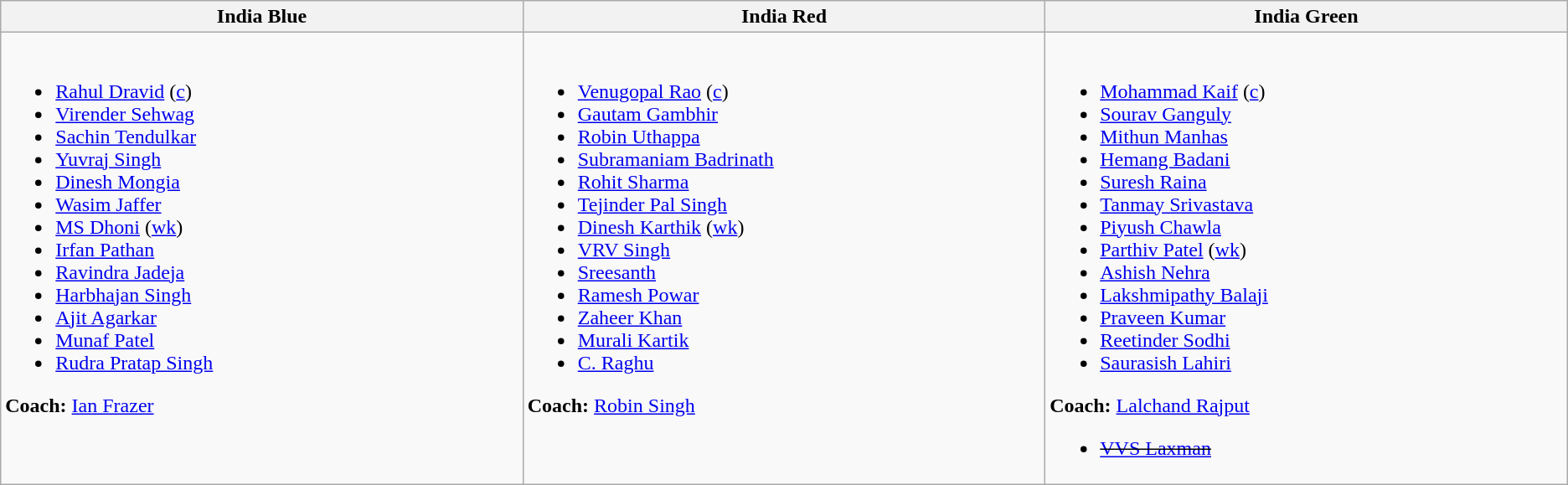<table class="wikitable">
<tr>
<th style="width:15%;"> India Blue </th>
<th style="width:15%;"> India Red </th>
<th style="width:15%;"> India Green </th>
</tr>
<tr style="vertical-align:top">
<td><br><ul><li><a href='#'>Rahul Dravid</a> (<a href='#'>c</a>)</li><li><a href='#'>Virender Sehwag</a></li><li><a href='#'>Sachin Tendulkar</a></li><li><a href='#'>Yuvraj Singh</a></li><li><a href='#'>Dinesh Mongia</a></li><li><a href='#'>Wasim Jaffer</a></li><li><a href='#'>MS Dhoni</a> (<a href='#'>wk</a>)</li><li><a href='#'>Irfan Pathan</a></li><li><a href='#'>Ravindra Jadeja</a></li><li><a href='#'>Harbhajan Singh</a></li><li><a href='#'>Ajit Agarkar</a></li><li><a href='#'>Munaf Patel</a></li><li><a href='#'>Rudra Pratap Singh</a></li></ul><strong>Coach:</strong> <a href='#'>Ian Frazer</a></td>
<td><br><ul><li><a href='#'>Venugopal Rao</a> (<a href='#'>c</a>)</li><li><a href='#'>Gautam Gambhir</a></li><li><a href='#'>Robin Uthappa</a></li><li><a href='#'>Subramaniam Badrinath</a></li><li><a href='#'>Rohit Sharma</a></li><li><a href='#'>Tejinder Pal Singh</a></li><li><a href='#'>Dinesh Karthik</a> (<a href='#'>wk</a>)</li><li><a href='#'>VRV Singh</a></li><li><a href='#'>Sreesanth</a></li><li><a href='#'>Ramesh Powar</a></li><li><a href='#'>Zaheer Khan</a></li><li><a href='#'>Murali Kartik</a></li><li><a href='#'>C. Raghu</a></li></ul><strong>Coach:</strong> <a href='#'>Robin Singh</a></td>
<td><br><ul><li><a href='#'>Mohammad Kaif</a> (<a href='#'>c</a>)</li><li><a href='#'>Sourav Ganguly</a></li><li><a href='#'>Mithun Manhas</a></li><li><a href='#'>Hemang Badani</a></li><li><a href='#'>Suresh Raina</a></li><li><a href='#'>Tanmay Srivastava</a></li><li><a href='#'>Piyush Chawla</a></li><li><a href='#'>Parthiv Patel</a> (<a href='#'>wk</a>)</li><li><a href='#'>Ashish Nehra</a></li><li><a href='#'>Lakshmipathy Balaji</a></li><li><a href='#'>Praveen Kumar</a></li><li><a href='#'>Reetinder Sodhi</a></li><li><a href='#'>Saurasish Lahiri</a></li></ul><strong>Coach:</strong> <a href='#'>Lalchand Rajput</a><ul><li><s><a href='#'>VVS Laxman</a></s></li></ul></td>
</tr>
</table>
